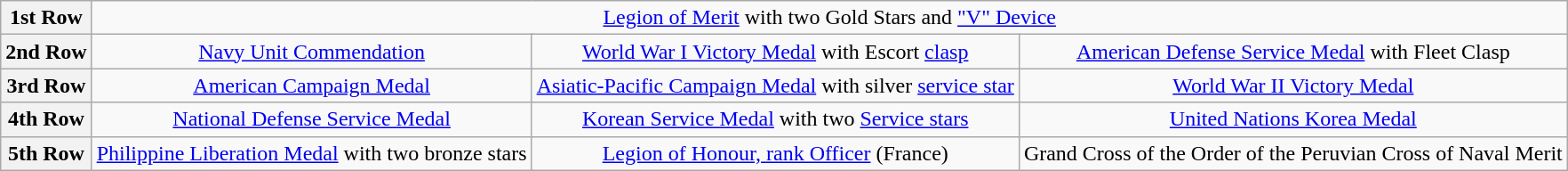<table class="wikitable" style="margin:1em auto; text-align:center;">
<tr>
<th>1st Row</th>
<td colspan="14"><a href='#'>Legion of Merit</a> with two Gold Stars and <a href='#'>"V" Device</a></td>
</tr>
<tr>
<th>2nd Row</th>
<td colspan="3"><a href='#'>Navy Unit Commendation</a></td>
<td colspan="3"><a href='#'>World War I Victory Medal</a> with Escort <a href='#'>clasp</a></td>
<td colspan="3"><a href='#'>American Defense Service Medal</a> with Fleet Clasp</td>
</tr>
<tr>
<th>3rd Row</th>
<td colspan="3"><a href='#'>American Campaign Medal</a></td>
<td colspan="3"><a href='#'>Asiatic-Pacific Campaign Medal</a> with silver <a href='#'>service star</a></td>
<td colspan="3"><a href='#'>World War II Victory Medal</a></td>
</tr>
<tr>
<th>4th Row</th>
<td colspan="3"><a href='#'>National Defense Service Medal</a></td>
<td colspan="3"><a href='#'>Korean Service Medal</a> with two <a href='#'>Service stars</a></td>
<td colspan="3"><a href='#'>United Nations Korea Medal</a></td>
</tr>
<tr>
<th>5th Row</th>
<td colspan="3"><a href='#'>Philippine Liberation Medal</a> with two bronze stars</td>
<td colspan="3"><a href='#'>Legion of Honour, rank Officer</a> (France)</td>
<td colspan="3">Grand Cross of the Order of the Peruvian Cross of Naval Merit</td>
</tr>
</table>
